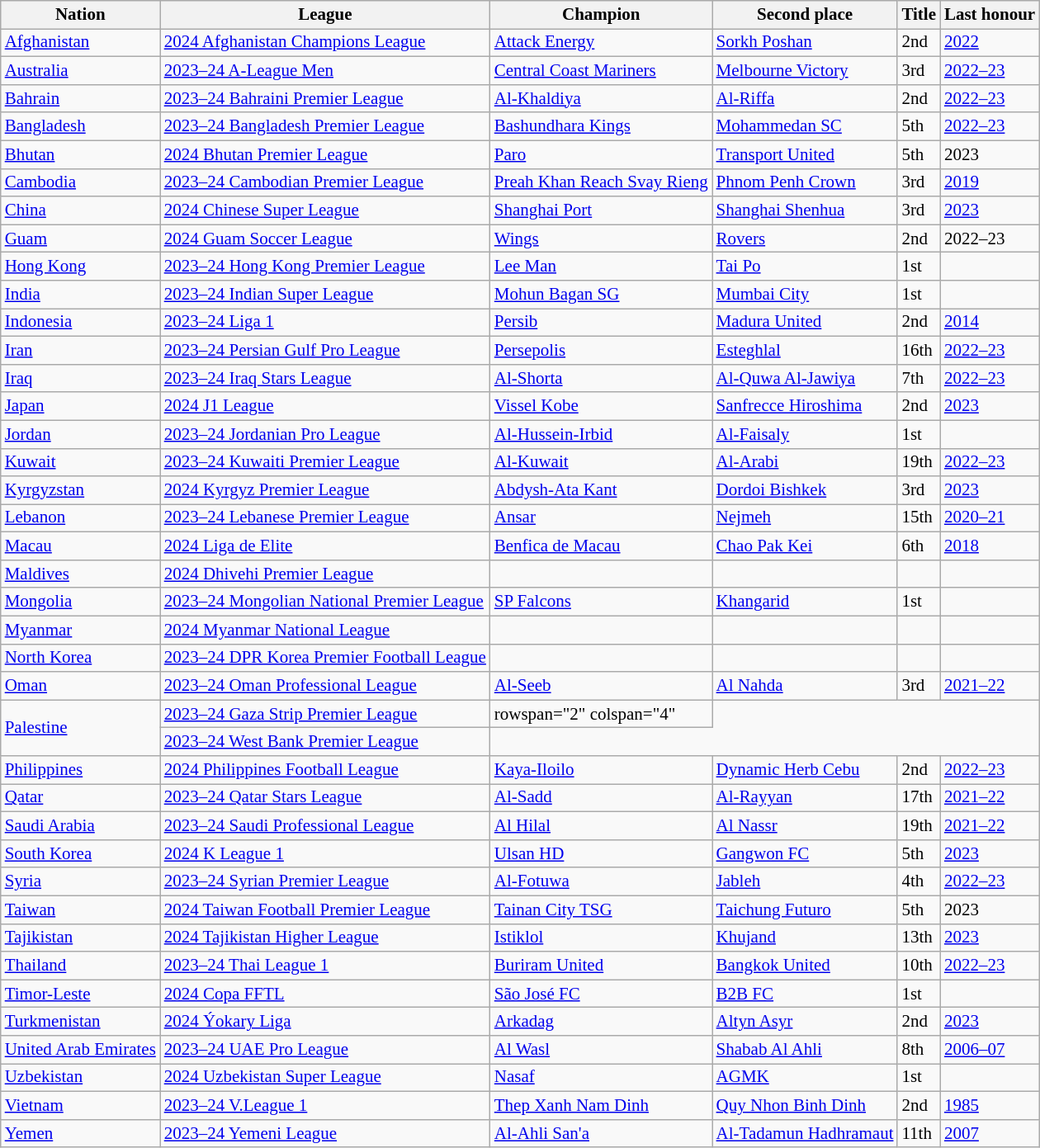<table class=wikitable style="font-size:14px">
<tr>
<th>Nation</th>
<th>League</th>
<th>Champion</th>
<th>Second place</th>
<th data-sort-type="number">Title</th>
<th>Last honour</th>
</tr>
<tr>
<td> <a href='#'>Afghanistan</a></td>
<td><a href='#'>2024 Afghanistan Champions League</a></td>
<td><a href='#'>Attack Energy</a></td>
<td><a href='#'>Sorkh Poshan</a></td>
<td>2nd</td>
<td><a href='#'>2022</a></td>
</tr>
<tr>
<td> <a href='#'>Australia</a></td>
<td align=left><a href='#'>2023–24 A-League Men</a></td>
<td><a href='#'>Central Coast Mariners</a></td>
<td><a href='#'>Melbourne Victory</a></td>
<td>3rd</td>
<td><a href='#'>2022–23</a></td>
</tr>
<tr>
<td> <a href='#'>Bahrain</a></td>
<td><a href='#'>2023–24 Bahraini Premier League</a></td>
<td><a href='#'>Al-Khaldiya</a></td>
<td><a href='#'>Al-Riffa</a></td>
<td>2nd</td>
<td><a href='#'>2022–23</a></td>
</tr>
<tr>
<td> <a href='#'>Bangladesh</a></td>
<td><a href='#'>2023–24 Bangladesh Premier League</a></td>
<td><a href='#'>Bashundhara Kings</a></td>
<td><a href='#'>Mohammedan SC</a></td>
<td>5th</td>
<td><a href='#'>2022–23</a></td>
</tr>
<tr>
<td> <a href='#'>Bhutan</a></td>
<td><a href='#'>2024 Bhutan Premier League</a></td>
<td><a href='#'>Paro</a></td>
<td><a href='#'>Transport United</a></td>
<td>5th</td>
<td>2023</td>
</tr>
<tr>
<td> <a href='#'>Cambodia</a></td>
<td><a href='#'>2023–24 Cambodian Premier League</a></td>
<td><a href='#'>Preah Khan Reach Svay Rieng</a></td>
<td><a href='#'>Phnom Penh Crown</a></td>
<td>3rd</td>
<td><a href='#'>2019</a></td>
</tr>
<tr>
<td> <a href='#'>China</a></td>
<td align=left><a href='#'>2024 Chinese Super League</a></td>
<td><a href='#'>Shanghai Port</a></td>
<td><a href='#'>Shanghai Shenhua</a></td>
<td>3rd</td>
<td><a href='#'>2023</a></td>
</tr>
<tr>
<td> <a href='#'>Guam</a></td>
<td><a href='#'>2024 Guam Soccer League</a></td>
<td><a href='#'>Wings</a></td>
<td><a href='#'>Rovers</a></td>
<td>2nd</td>
<td>2022–23</td>
</tr>
<tr>
<td> <a href='#'>Hong Kong</a></td>
<td><a href='#'>2023–24 Hong Kong Premier League</a></td>
<td><a href='#'>Lee Man</a></td>
<td><a href='#'>Tai Po</a></td>
<td>1st</td>
<td></td>
</tr>
<tr>
<td rowspan=> <a href='#'>India</a></td>
<td><a href='#'>2023–24 Indian Super League</a></td>
<td><a href='#'>Mohun Bagan SG</a></td>
<td><a href='#'>Mumbai City</a></td>
<td>1st</td>
<td></td>
</tr>
<tr>
<td> <a href='#'>Indonesia</a></td>
<td><a href='#'>2023–24 Liga 1</a></td>
<td><a href='#'>Persib</a></td>
<td><a href='#'>Madura United</a></td>
<td>2nd</td>
<td><a href='#'>2014</a></td>
</tr>
<tr>
<td> <a href='#'>Iran</a></td>
<td align=left><a href='#'>2023–24 Persian Gulf Pro League</a></td>
<td><a href='#'>Persepolis</a></td>
<td><a href='#'>Esteghlal</a></td>
<td>16th</td>
<td><a href='#'>2022–23</a></td>
</tr>
<tr>
<td> <a href='#'>Iraq</a></td>
<td align=left><a href='#'>2023–24 Iraq Stars League</a></td>
<td><a href='#'>Al-Shorta</a></td>
<td><a href='#'>Al-Quwa Al-Jawiya</a></td>
<td>7th</td>
<td><a href='#'>2022–23</a></td>
</tr>
<tr>
<td> <a href='#'>Japan</a></td>
<td align=left><a href='#'>2024 J1 League</a></td>
<td><a href='#'>Vissel Kobe</a></td>
<td><a href='#'>Sanfrecce Hiroshima</a></td>
<td>2nd</td>
<td><a href='#'>2023</a></td>
</tr>
<tr>
<td> <a href='#'>Jordan</a></td>
<td><a href='#'>2023–24 Jordanian Pro League</a></td>
<td><a href='#'>Al-Hussein-Irbid</a></td>
<td><a href='#'>Al-Faisaly</a></td>
<td>1st</td>
<td></td>
</tr>
<tr>
<td> <a href='#'>Kuwait</a></td>
<td><a href='#'>2023–24 Kuwaiti Premier League</a></td>
<td><a href='#'>Al-Kuwait</a></td>
<td><a href='#'>Al-Arabi</a></td>
<td>19th</td>
<td><a href='#'>2022–23</a></td>
</tr>
<tr>
<td> <a href='#'>Kyrgyzstan</a></td>
<td align=left><a href='#'>2024 Kyrgyz Premier League</a></td>
<td><a href='#'>Abdysh-Ata Kant</a></td>
<td><a href='#'>Dordoi Bishkek</a></td>
<td>3rd</td>
<td><a href='#'>2023</a></td>
</tr>
<tr>
<td> <a href='#'>Lebanon</a></td>
<td><a href='#'>2023–24 Lebanese Premier League</a></td>
<td><a href='#'>Ansar</a></td>
<td><a href='#'>Nejmeh</a></td>
<td>15th</td>
<td><a href='#'>2020–21</a></td>
</tr>
<tr>
<td> <a href='#'>Macau</a></td>
<td align=left><a href='#'>2024 Liga de Elite</a></td>
<td><a href='#'>Benfica de Macau</a></td>
<td><a href='#'>Chao Pak Kei</a></td>
<td>6th</td>
<td><a href='#'>2018</a></td>
</tr>
<tr>
<td> <a href='#'>Maldives</a></td>
<td align=left><a href='#'>2024 Dhivehi Premier League</a></td>
<td></td>
<td></td>
<td></td>
<td></td>
</tr>
<tr>
<td> <a href='#'>Mongolia</a></td>
<td align=left><a href='#'>2023–24 Mongolian National Premier League</a></td>
<td><a href='#'>SP Falcons</a></td>
<td><a href='#'>Khangarid</a></td>
<td>1st</td>
<td></td>
</tr>
<tr>
<td> <a href='#'>Myanmar</a></td>
<td align=left><a href='#'>2024 Myanmar National League</a></td>
<td></td>
<td></td>
<td></td>
<td></td>
</tr>
<tr>
<td> <a href='#'>North Korea</a></td>
<td align=left><a href='#'>2023–24 DPR Korea Premier Football League</a></td>
<td></td>
<td></td>
<td></td>
<td></td>
</tr>
<tr>
<td> <a href='#'>Oman</a></td>
<td align=left><a href='#'>2023–24 Oman Professional League</a></td>
<td><a href='#'>Al-Seeb</a></td>
<td><a href='#'>Al Nahda</a></td>
<td>3rd</td>
<td><a href='#'>2021–22</a></td>
</tr>
<tr>
<td rowspan="2"> <a href='#'>Palestine</a></td>
<td><a href='#'>2023–24 Gaza Strip Premier League</a></td>
<td>rowspan="2" colspan="4" </td>
</tr>
<tr>
<td><a href='#'>2023–24 West Bank Premier League</a></td>
</tr>
<tr>
<td> <a href='#'>Philippines</a></td>
<td align=left><a href='#'>2024 Philippines Football League</a></td>
<td><a href='#'>Kaya-Iloilo</a></td>
<td><a href='#'>Dynamic Herb Cebu</a></td>
<td>2nd</td>
<td><a href='#'>2022–23</a></td>
</tr>
<tr>
<td> <a href='#'>Qatar</a></td>
<td align=left><a href='#'>2023–24 Qatar Stars League</a></td>
<td><a href='#'>Al-Sadd</a></td>
<td><a href='#'>Al-Rayyan</a></td>
<td>17th</td>
<td><a href='#'>2021–22</a></td>
</tr>
<tr>
<td> <a href='#'>Saudi Arabia</a></td>
<td align=left><a href='#'>2023–24 Saudi Professional League</a></td>
<td><a href='#'>Al Hilal</a></td>
<td><a href='#'>Al Nassr</a></td>
<td>19th</td>
<td><a href='#'>2021–22</a></td>
</tr>
<tr>
<td> <a href='#'>South Korea</a></td>
<td align=left><a href='#'>2024 K League 1</a></td>
<td><a href='#'>Ulsan HD</a></td>
<td><a href='#'>Gangwon FC</a></td>
<td>5th</td>
<td><a href='#'>2023</a></td>
</tr>
<tr>
<td> <a href='#'>Syria</a></td>
<td align=left><a href='#'>2023–24 Syrian Premier League</a></td>
<td><a href='#'>Al-Fotuwa</a></td>
<td><a href='#'>Jableh</a></td>
<td>4th</td>
<td><a href='#'>2022–23</a></td>
</tr>
<tr>
<td> <a href='#'>Taiwan</a></td>
<td align=left><a href='#'>2024 Taiwan Football Premier League</a></td>
<td><a href='#'>Tainan City TSG</a></td>
<td><a href='#'>Taichung Futuro</a></td>
<td>5th</td>
<td>2023</td>
</tr>
<tr>
<td> <a href='#'>Tajikistan</a></td>
<td align=left><a href='#'>2024 Tajikistan Higher League</a></td>
<td><a href='#'>Istiklol</a></td>
<td><a href='#'>Khujand</a></td>
<td>13th</td>
<td><a href='#'>2023</a></td>
</tr>
<tr>
<td> <a href='#'>Thailand</a></td>
<td align=left><a href='#'>2023–24 Thai League 1</a></td>
<td><a href='#'>Buriram United</a></td>
<td><a href='#'>Bangkok United</a></td>
<td>10th</td>
<td><a href='#'>2022–23</a></td>
</tr>
<tr>
<td> <a href='#'>Timor-Leste</a></td>
<td><a href='#'>2024 Copa FFTL</a></td>
<td><a href='#'>São José FC</a></td>
<td><a href='#'>B2B FC</a></td>
<td>1st</td>
<td></td>
</tr>
<tr>
<td> <a href='#'>Turkmenistan</a></td>
<td align=left><a href='#'>2024 Ýokary Liga</a></td>
<td><a href='#'>Arkadag</a></td>
<td><a href='#'>Altyn Asyr</a></td>
<td>2nd</td>
<td><a href='#'>2023</a></td>
</tr>
<tr>
<td> <a href='#'>United Arab Emirates</a></td>
<td align=left><a href='#'>2023–24 UAE Pro League</a></td>
<td><a href='#'>Al Wasl</a></td>
<td><a href='#'>Shabab Al Ahli</a></td>
<td>8th</td>
<td><a href='#'>2006–07</a></td>
</tr>
<tr>
<td> <a href='#'>Uzbekistan</a></td>
<td align=left><a href='#'>2024 Uzbekistan Super League</a></td>
<td><a href='#'>Nasaf</a></td>
<td><a href='#'>AGMK</a></td>
<td>1st</td>
<td></td>
</tr>
<tr>
<td> <a href='#'>Vietnam</a></td>
<td align=left><a href='#'>2023–24 V.League 1</a></td>
<td><a href='#'>Thep Xanh Nam Dinh</a></td>
<td><a href='#'>Quy Nhon Binh Dinh</a></td>
<td>2nd</td>
<td><a href='#'>1985</a></td>
</tr>
<tr>
<td> <a href='#'>Yemen</a></td>
<td align=left><a href='#'>2023–24 Yemeni League</a></td>
<td><a href='#'>Al-Ahli San'a</a></td>
<td><a href='#'>Al-Tadamun Hadhramaut</a></td>
<td>11th</td>
<td><a href='#'>2007</a></td>
</tr>
</table>
